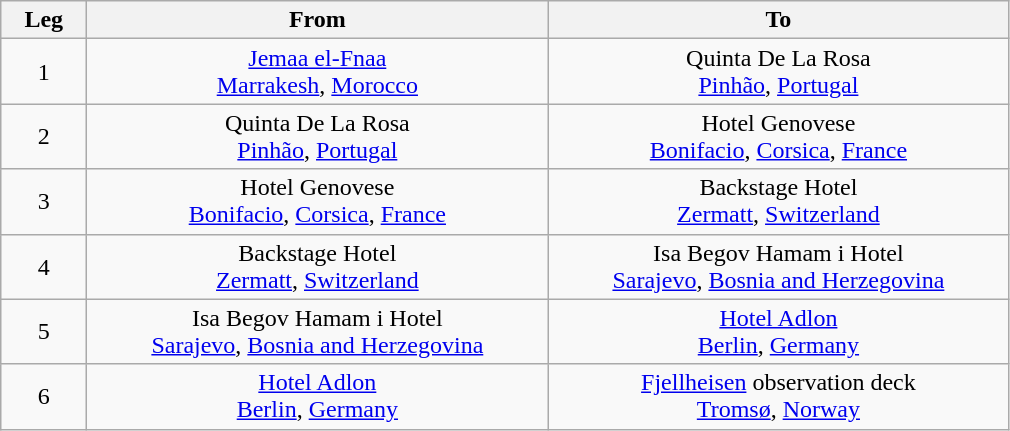<table class="wikitable">
<tr>
<th style="width:50px">Leg</th>
<th style="width:300px">From</th>
<th style="width:300px">To</th>
</tr>
<tr>
<td style="text-align:center">1</td>
<td style="text-align:center"><a href='#'>Jemaa el-Fnaa</a><br><a href='#'>Marrakesh</a>, <a href='#'>Morocco</a></td>
<td style="text-align:center">Quinta De La Rosa<br><a href='#'>Pinhão</a>, <a href='#'>Portugal</a></td>
</tr>
<tr>
<td style="text-align:center">2</td>
<td style="text-align:center">Quinta De La Rosa<br><a href='#'>Pinhão</a>, <a href='#'>Portugal</a></td>
<td style="text-align:center">Hotel Genovese<br><a href='#'>Bonifacio</a>, <a href='#'>Corsica</a>, <a href='#'>France</a></td>
</tr>
<tr>
<td style="text-align:center">3</td>
<td style="text-align:center">Hotel Genovese<br><a href='#'>Bonifacio</a>, <a href='#'>Corsica</a>, <a href='#'>France</a></td>
<td style="text-align:center">Backstage Hotel <br><a href='#'>Zermatt</a>, <a href='#'>Switzerland</a></td>
</tr>
<tr>
<td style="text-align:center">4</td>
<td style="text-align:center">Backstage Hotel <br><a href='#'>Zermatt</a>, <a href='#'>Switzerland</a></td>
<td style="text-align:center">Isa Begov Hamam i Hotel<br><a href='#'>Sarajevo</a>, <a href='#'>Bosnia and Herzegovina</a></td>
</tr>
<tr>
<td style="text-align:center">5</td>
<td style="text-align:center">Isa Begov Hamam i Hotel<br><a href='#'>Sarajevo</a>, <a href='#'>Bosnia and Herzegovina</a></td>
<td style="text-align:center"><a href='#'>Hotel Adlon</a><br><a href='#'>Berlin</a>, <a href='#'>Germany</a></td>
</tr>
<tr>
<td style="text-align:center">6</td>
<td style="text-align:center"><a href='#'>Hotel Adlon</a><br><a href='#'>Berlin</a>, <a href='#'>Germany</a></td>
<td style="text-align:center"><a href='#'>Fjellheisen</a> observation deck<br><a href='#'>Tromsø</a>, <a href='#'>Norway</a></td>
</tr>
</table>
